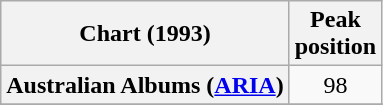<table class="wikitable sortable plainrowheaders" style="text-align:center">
<tr>
<th scope="col">Chart (1993)</th>
<th scope="col">Peak<br>position</th>
</tr>
<tr>
<th scope="row">Australian Albums (<a href='#'>ARIA</a>)</th>
<td>98</td>
</tr>
<tr>
</tr>
<tr>
</tr>
<tr>
</tr>
<tr>
</tr>
<tr>
</tr>
<tr>
</tr>
</table>
